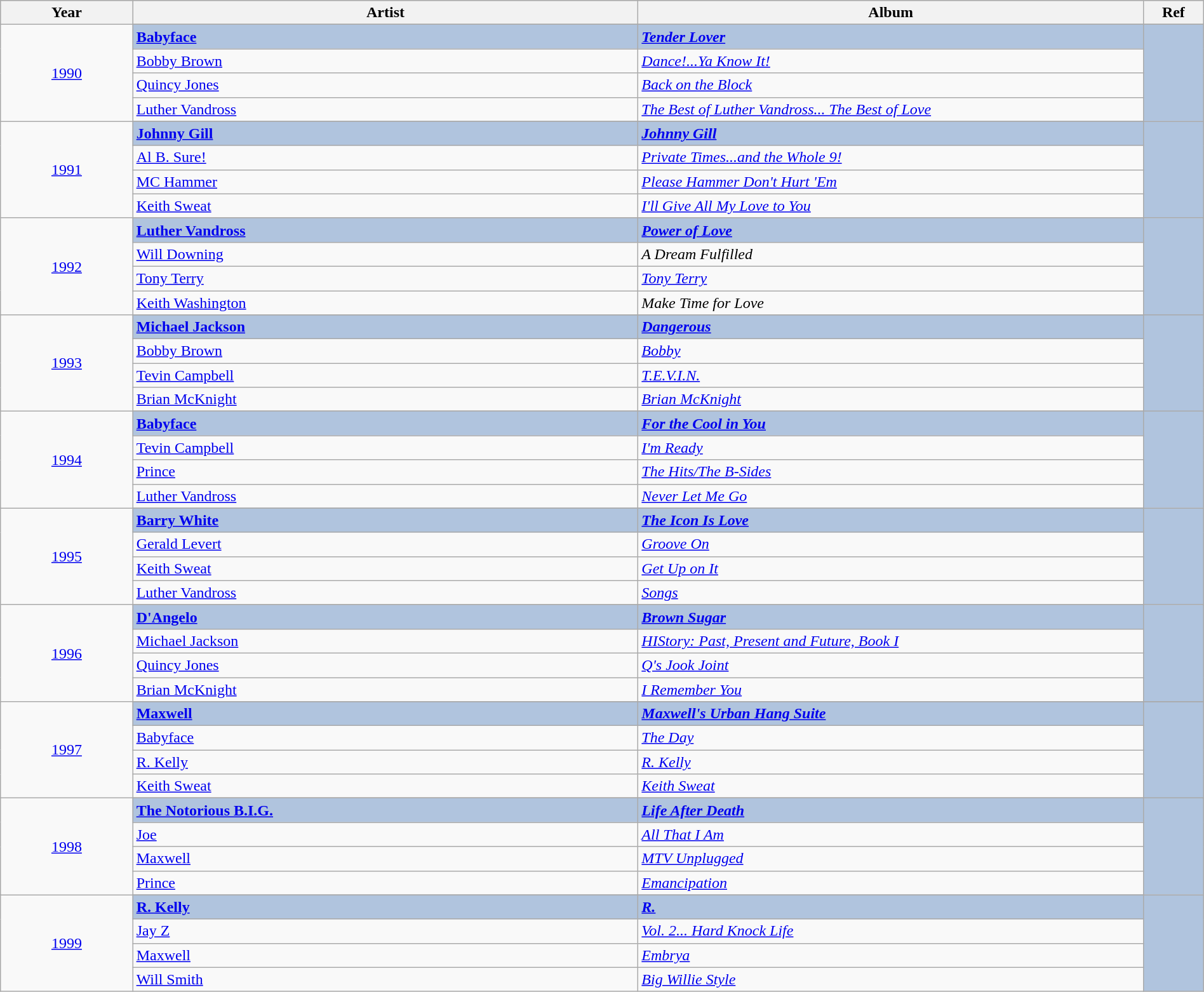<table class="wikitable" style="width:100%;">
<tr style="background:#bebebe;">
<th style="width:11%;">Year</th>
<th style="width:42%;">Artist</th>
<th style="width:42%;">Album</th>
<th style="width:5%;">Ref</th>
</tr>
<tr>
<td rowspan="5" align="center"><a href='#'>1990</a></td>
</tr>
<tr style="background:#B0C4DE">
<td><strong><a href='#'>Babyface</a></strong></td>
<td><strong><em><a href='#'>Tender Lover</a></em></strong></td>
<td rowspan="5" align="center"></td>
</tr>
<tr>
<td><a href='#'>Bobby Brown</a></td>
<td><em><a href='#'>Dance!...Ya Know It!</a></em></td>
</tr>
<tr>
<td><a href='#'>Quincy Jones</a></td>
<td><em><a href='#'>Back on the Block</a></em></td>
</tr>
<tr>
<td><a href='#'>Luther Vandross</a></td>
<td><em><a href='#'>The Best of Luther Vandross... The Best of Love</a></em></td>
</tr>
<tr>
<td rowspan="5" align="center"><a href='#'>1991</a></td>
</tr>
<tr style="background:#B0C4DE">
<td><strong><a href='#'>Johnny Gill</a></strong></td>
<td><strong><em><a href='#'>Johnny Gill</a></em></strong></td>
<td rowspan="5" align="center"></td>
</tr>
<tr>
<td><a href='#'>Al B. Sure!</a></td>
<td><em><a href='#'>Private Times...and the Whole 9!</a></em></td>
</tr>
<tr>
<td><a href='#'>MC Hammer</a></td>
<td><em><a href='#'>Please Hammer Don't Hurt 'Em</a></em></td>
</tr>
<tr>
<td><a href='#'>Keith Sweat</a></td>
<td><em><a href='#'>I'll Give All My Love to You</a></em></td>
</tr>
<tr>
<td rowspan="5" align="center"><a href='#'>1992</a></td>
</tr>
<tr style="background:#B0C4DE">
<td><strong><a href='#'>Luther Vandross</a></strong></td>
<td><strong><em><a href='#'>Power of Love</a></em></strong></td>
<td rowspan="5" align="center"></td>
</tr>
<tr>
<td><a href='#'>Will Downing</a></td>
<td><em>A Dream Fulfilled</em></td>
</tr>
<tr>
<td><a href='#'>Tony Terry</a></td>
<td><em><a href='#'>Tony Terry</a></em></td>
</tr>
<tr>
<td><a href='#'>Keith Washington</a></td>
<td><em>Make Time for Love</em></td>
</tr>
<tr>
<td rowspan="5" align="center"><a href='#'>1993</a></td>
</tr>
<tr style="background:#B0C4DE">
<td><strong><a href='#'>Michael Jackson</a></strong></td>
<td><strong><em><a href='#'>Dangerous</a></em></strong></td>
<td rowspan="5" align="center"></td>
</tr>
<tr>
<td><a href='#'>Bobby Brown</a></td>
<td><em><a href='#'>Bobby</a></em></td>
</tr>
<tr>
<td><a href='#'>Tevin Campbell</a></td>
<td><em><a href='#'>T.E.V.I.N.</a></em></td>
</tr>
<tr>
<td><a href='#'>Brian McKnight</a></td>
<td><em><a href='#'>Brian McKnight</a></em></td>
</tr>
<tr>
<td rowspan="5" align="center"><a href='#'>1994</a></td>
</tr>
<tr style="background:#B0C4DE">
<td><strong><a href='#'>Babyface</a></strong></td>
<td><strong><em><a href='#'>For the Cool in You</a></em></strong></td>
<td rowspan="5" align="center"></td>
</tr>
<tr>
<td><a href='#'>Tevin Campbell</a></td>
<td><em><a href='#'>I'm Ready</a></em></td>
</tr>
<tr>
<td><a href='#'>Prince</a></td>
<td><em><a href='#'>The Hits/The B-Sides</a></em></td>
</tr>
<tr>
<td><a href='#'>Luther Vandross</a></td>
<td><em><a href='#'>Never Let Me Go</a></em></td>
</tr>
<tr>
<td rowspan="5" align="center"><a href='#'>1995</a></td>
</tr>
<tr style="background:#B0C4DE">
<td><strong><a href='#'>Barry White</a></strong></td>
<td><strong><em><a href='#'>The Icon Is Love</a></em></strong></td>
<td rowspan="5" align="center"></td>
</tr>
<tr>
<td><a href='#'>Gerald Levert</a></td>
<td><em><a href='#'>Groove On</a></em></td>
</tr>
<tr>
<td><a href='#'>Keith Sweat</a></td>
<td><em><a href='#'>Get Up on It</a></em></td>
</tr>
<tr>
<td><a href='#'>Luther Vandross</a></td>
<td><em><a href='#'>Songs</a></em></td>
</tr>
<tr>
<td rowspan="5" align="center"><a href='#'>1996</a></td>
</tr>
<tr style="background:#B0C4DE">
<td><strong><a href='#'>D'Angelo</a></strong></td>
<td><strong><em><a href='#'>Brown Sugar</a></em></strong></td>
<td rowspan="4" align="center"></td>
</tr>
<tr>
<td><a href='#'>Michael Jackson</a></td>
<td><em><a href='#'>HIStory: Past, Present and Future, Book I</a></em></td>
</tr>
<tr>
<td><a href='#'>Quincy Jones</a></td>
<td><em><a href='#'>Q's Jook Joint</a></em></td>
</tr>
<tr>
<td><a href='#'>Brian McKnight</a></td>
<td><em><a href='#'>I Remember You</a></em></td>
</tr>
<tr>
<td rowspan="5" align="center"><a href='#'>1997</a></td>
</tr>
<tr style="background:#B0C4DE">
<td><strong><a href='#'>Maxwell</a></strong></td>
<td><strong><em><a href='#'>Maxwell's Urban Hang Suite</a></em></strong></td>
<td rowspan="5" align="center"></td>
</tr>
<tr>
<td><a href='#'>Babyface</a></td>
<td><em><a href='#'>The Day</a></em></td>
</tr>
<tr>
<td><a href='#'>R. Kelly</a></td>
<td><em><a href='#'>R. Kelly</a></em></td>
</tr>
<tr>
<td><a href='#'>Keith Sweat</a></td>
<td><em><a href='#'>Keith Sweat</a></em></td>
</tr>
<tr>
<td rowspan="5" align="center"><a href='#'>1998</a></td>
</tr>
<tr style="background:#B0C4DE">
<td><strong><a href='#'>The Notorious B.I.G.</a></strong></td>
<td><strong><em><a href='#'>Life After Death</a></em></strong></td>
<td rowspan="5" align="center"></td>
</tr>
<tr>
<td><a href='#'>Joe</a></td>
<td><em><a href='#'>All That I Am</a></em></td>
</tr>
<tr>
<td><a href='#'>Maxwell</a></td>
<td><em><a href='#'>MTV Unplugged</a></em></td>
</tr>
<tr>
<td><a href='#'>Prince</a></td>
<td><em><a href='#'>Emancipation</a></em></td>
</tr>
<tr>
<td rowspan="5" align="center"><a href='#'>1999</a></td>
</tr>
<tr style="background:#B0C4DE">
<td><strong><a href='#'>R. Kelly</a></strong></td>
<td><strong><em><a href='#'>R.</a></em></strong></td>
<td rowspan="5" align="center"></td>
</tr>
<tr>
<td><a href='#'>Jay Z</a></td>
<td><em><a href='#'>Vol. 2... Hard Knock Life</a></em></td>
</tr>
<tr>
<td><a href='#'>Maxwell</a></td>
<td><em><a href='#'>Embrya</a></em></td>
</tr>
<tr>
<td><a href='#'>Will Smith</a></td>
<td><em><a href='#'>Big Willie Style</a></em></td>
</tr>
</table>
